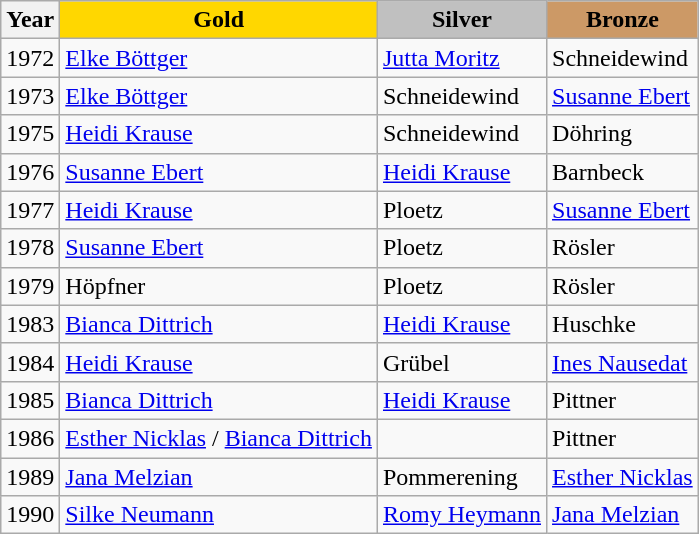<table class="wikitable">
<tr>
<th>Year</th>
<td align="center" bgcolor="gold"><strong>Gold</strong></td>
<td align="center" bgcolor="silver"><strong>Silver</strong></td>
<td align="center" bgcolor="cc9966"><strong>Bronze</strong></td>
</tr>
<tr>
<td>1972</td>
<td><a href='#'>Elke Böttger</a></td>
<td><a href='#'>Jutta Moritz</a></td>
<td>Schneidewind</td>
</tr>
<tr>
<td>1973</td>
<td><a href='#'>Elke Böttger</a></td>
<td>Schneidewind</td>
<td><a href='#'>Susanne Ebert</a></td>
</tr>
<tr>
<td>1975</td>
<td><a href='#'>Heidi Krause</a></td>
<td>Schneidewind</td>
<td>Döhring</td>
</tr>
<tr>
<td>1976</td>
<td><a href='#'>Susanne Ebert</a></td>
<td><a href='#'>Heidi Krause</a></td>
<td>Barnbeck</td>
</tr>
<tr>
<td>1977</td>
<td><a href='#'>Heidi Krause</a></td>
<td>Ploetz</td>
<td><a href='#'>Susanne Ebert</a></td>
</tr>
<tr>
<td>1978</td>
<td><a href='#'>Susanne Ebert</a></td>
<td>Ploetz</td>
<td>Rösler</td>
</tr>
<tr>
<td>1979</td>
<td>Höpfner</td>
<td>Ploetz</td>
<td>Rösler</td>
</tr>
<tr>
<td>1983</td>
<td><a href='#'>Bianca Dittrich</a></td>
<td><a href='#'>Heidi Krause</a></td>
<td>Huschke</td>
</tr>
<tr>
<td>1984</td>
<td><a href='#'>Heidi Krause</a></td>
<td>Grübel</td>
<td><a href='#'>Ines Nausedat</a></td>
</tr>
<tr>
<td>1985</td>
<td><a href='#'>Bianca Dittrich</a></td>
<td><a href='#'>Heidi Krause</a></td>
<td>Pittner</td>
</tr>
<tr>
<td>1986</td>
<td><a href='#'>Esther Nicklas</a> / <a href='#'>Bianca Dittrich</a></td>
<td></td>
<td>Pittner</td>
</tr>
<tr>
<td>1989</td>
<td><a href='#'>Jana Melzian</a></td>
<td>Pommerening</td>
<td><a href='#'>Esther Nicklas</a></td>
</tr>
<tr>
<td>1990</td>
<td><a href='#'>Silke Neumann</a></td>
<td><a href='#'>Romy Heymann</a></td>
<td><a href='#'>Jana Melzian</a></td>
</tr>
</table>
